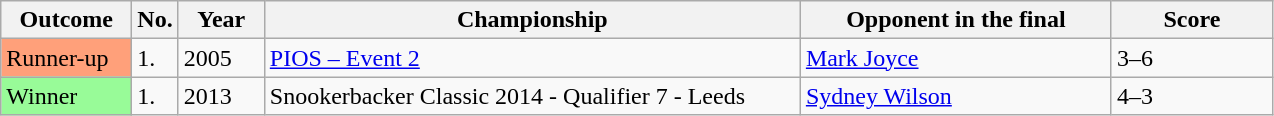<table class="sortable wikitable">
<tr>
<th width="80">Outcome</th>
<th width="20">No.</th>
<th width="50">Year</th>
<th style="width:350px;">Championship</th>
<th style="width:200px;">Opponent in the final</th>
<th style="width:100px;">Score</th>
</tr>
<tr>
<td style="background:#ffa07a;">Runner-up</td>
<td>1.</td>
<td>2005</td>
<td><a href='#'>PIOS – Event 2</a></td>
<td> <a href='#'>Mark Joyce</a></td>
<td>3–6</td>
</tr>
<tr>
<td style="background:#98fb98">Winner</td>
<td>1.</td>
<td>2013</td>
<td>Snookerbacker Classic 2014 - Qualifier 7 - Leeds</td>
<td> <a href='#'>Sydney Wilson</a></td>
<td>4–3</td>
</tr>
</table>
